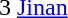<table cellspacing="0" cellpadding="0">
<tr>
<td><div>3 </div></td>
<td><a href='#'>Jinan</a></td>
</tr>
</table>
